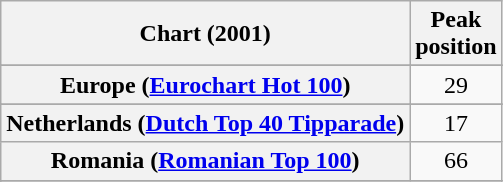<table class="wikitable sortable plainrowheaders" style="text-align:center">
<tr>
<th scope="col">Chart (2001)</th>
<th scope="col">Peak<br>position</th>
</tr>
<tr>
</tr>
<tr>
</tr>
<tr>
<th scope="row">Europe (<a href='#'>Eurochart Hot 100</a>)</th>
<td>29</td>
</tr>
<tr>
</tr>
<tr>
</tr>
<tr>
<th scope="row">Netherlands (<a href='#'>Dutch Top 40 Tipparade</a>)</th>
<td>17</td>
</tr>
<tr>
<th scope="row">Romania (<a href='#'>Romanian Top 100</a>)</th>
<td>66</td>
</tr>
<tr>
</tr>
<tr>
</tr>
<tr>
</tr>
</table>
